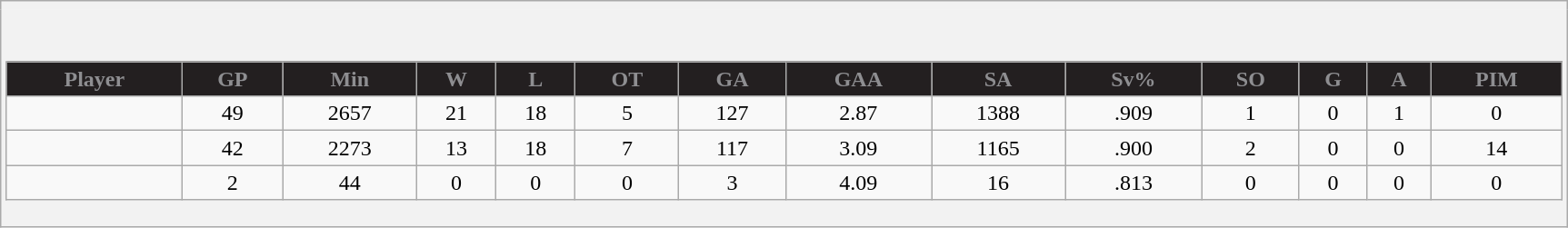<table class="wikitable"  style="width:91%;">
<tr>
<th style="border: 0;"></th>
</tr>
<tr>
<td style="background: #f2f2f2; border: 0; text-align: center;"><br><table class="wikitable sortable" style="width:100%;">
<tr style="text-align:center; background:#ddd;">
<th style="background:#231F20; color:#8E8E91">Player</th>
<th style="background:#231F20; color:#8E8E91">GP</th>
<th style="background:#231F20; color:#8E8E91">Min</th>
<th style="background:#231F20; color:#8E8E91">W</th>
<th style="background:#231F20; color:#8E8E91">L</th>
<th style="background:#231F20; color:#8E8E91">OT</th>
<th style="background:#231F20; color:#8E8E91">GA</th>
<th style="background:#231F20; color:#8E8E91">GAA</th>
<th style="background:#231F20; color:#8E8E91">SA</th>
<th style="background:#231F20; color:#8E8E91">Sv%</th>
<th style="background:#231F20; color:#8E8E91">SO</th>
<th style="background:#231F20; color:#8E8E91">G</th>
<th style="background:#231F20; color:#8E8E91">A</th>
<th style="background:#231F20; color:#8E8E91">PIM</th>
</tr>
<tr align=center>
<td></td>
<td>49</td>
<td>2657</td>
<td>21</td>
<td>18</td>
<td>5</td>
<td>127</td>
<td>2.87</td>
<td>1388</td>
<td>.909</td>
<td>1</td>
<td>0</td>
<td>1</td>
<td>0</td>
</tr>
<tr align=center>
<td></td>
<td>42</td>
<td>2273</td>
<td>13</td>
<td>18</td>
<td>7</td>
<td>117</td>
<td>3.09</td>
<td>1165</td>
<td>.900</td>
<td>2</td>
<td>0</td>
<td>0</td>
<td>14</td>
</tr>
<tr align=center>
<td></td>
<td>2</td>
<td>44</td>
<td>0</td>
<td>0</td>
<td>0</td>
<td>3</td>
<td>4.09</td>
<td>16</td>
<td>.813</td>
<td>0</td>
<td>0</td>
<td>0</td>
<td>0</td>
</tr>
</table>
</td>
</tr>
</table>
